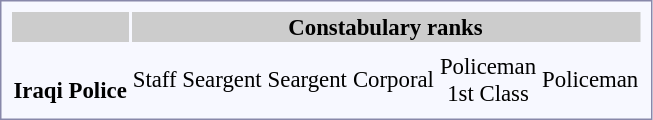<table style="border:1px solid #8888aa; background-color:#f7f8ff; padding:5px; font-size:95%; margin: 0px 12px 12px 0px;">
<tr style="background:#ccc;">
<th></th>
<th colspan=8>Constabulary ranks</th>
</tr>
<tr style="text-align:center;">
<td rowspan=3> <br> <strong>Iraqi Police</strong></td>
<td></td>
<td></td>
<td></td>
<td></td>
<td></td>
</tr>
<tr style="text-align:center;">
<td>Staff Seargent</td>
<td>Seargent</td>
<td>Corporal</td>
<td>Policeman <br> 1st Class</td>
<td>Policeman</td>
</tr>
</table>
